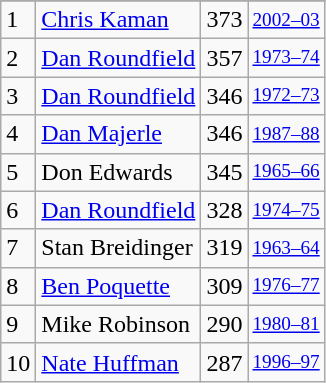<table class="wikitable">
<tr>
</tr>
<tr>
<td>1</td>
<td><a href='#'>Chris Kaman</a></td>
<td>373</td>
<td style="font-size:80%;"><a href='#'>2002–03</a></td>
</tr>
<tr>
<td>2</td>
<td><a href='#'>Dan Roundfield</a></td>
<td>357</td>
<td style="font-size:80%;"><a href='#'>1973–74</a></td>
</tr>
<tr>
<td>3</td>
<td><a href='#'>Dan Roundfield</a></td>
<td>346</td>
<td style="font-size:80%;"><a href='#'>1972–73</a></td>
</tr>
<tr>
<td>4</td>
<td><a href='#'>Dan Majerle</a></td>
<td>346</td>
<td style="font-size:80%;"><a href='#'>1987–88</a></td>
</tr>
<tr>
<td>5</td>
<td>Don Edwards</td>
<td>345</td>
<td style="font-size:80%;"><a href='#'>1965–66</a></td>
</tr>
<tr>
<td>6</td>
<td><a href='#'>Dan Roundfield</a></td>
<td>328</td>
<td style="font-size:80%;"><a href='#'>1974–75</a></td>
</tr>
<tr>
<td>7</td>
<td>Stan Breidinger</td>
<td>319</td>
<td style="font-size:80%;"><a href='#'>1963–64</a></td>
</tr>
<tr>
<td>8</td>
<td><a href='#'>Ben Poquette</a></td>
<td>309</td>
<td style="font-size:80%;"><a href='#'>1976–77</a></td>
</tr>
<tr>
<td>9</td>
<td>Mike Robinson</td>
<td>290</td>
<td style="font-size:80%;"><a href='#'>1980–81</a></td>
</tr>
<tr>
<td>10</td>
<td><a href='#'>Nate Huffman</a></td>
<td>287</td>
<td style="font-size:80%;"><a href='#'>1996–97</a></td>
</tr>
</table>
